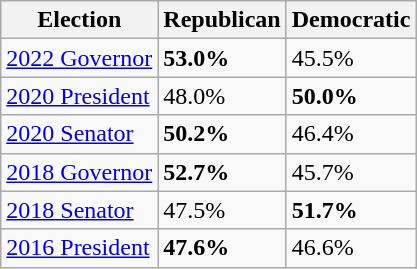<table class="wikitable sortable">
<tr>
<th>Election</th>
<th>Republican</th>
<th>Democratic</th>
</tr>
<tr>
<td><a href='#'>2022 Governor</a></td>
<td><strong>53.0%</strong></td>
<td>45.5%</td>
</tr>
<tr>
<td><a href='#'>2020 President</a></td>
<td>48.0%</td>
<td><strong>50.0%</strong></td>
</tr>
<tr>
<td><a href='#'>2020 Senator</a></td>
<td><strong>50.2%</strong></td>
<td>46.4%</td>
</tr>
<tr>
<td><a href='#'>2018 Governor</a></td>
<td><strong>52.7%</strong></td>
<td>45.7%</td>
</tr>
<tr>
<td><a href='#'>2018 Senator</a></td>
<td>47.5%</td>
<td><strong>51.7%</strong></td>
</tr>
<tr>
<td><a href='#'>2016 President</a></td>
<td><strong>47.6%</strong></td>
<td>46.6%</td>
</tr>
</table>
